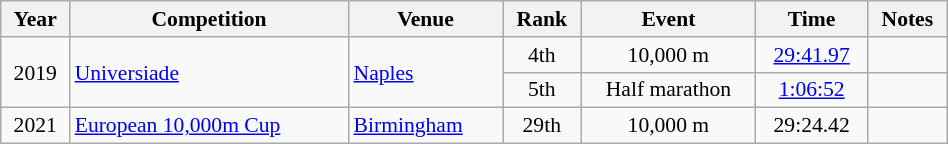<table class="wikitable" width=50% style="font-size:90%; text-align:center;">
<tr Gothenburg>
<th>Year</th>
<th>Competition</th>
<th>Venue</th>
<th>Rank</th>
<th>Event</th>
<th>Time</th>
<th>Notes</th>
</tr>
<tr>
<td rowspan=2>2019</td>
<td rowspan=2 align=left><a href='#'>Universiade</a></td>
<td rowspan=2 align=left> <a href='#'>Naples</a></td>
<td>4th</td>
<td>10,000 m</td>
<td><a href='#'>29:41.97</a></td>
<td></td>
</tr>
<tr>
<td>5th</td>
<td>Half marathon</td>
<td><a href='#'>1:06:52</a></td>
<td></td>
</tr>
<tr>
<td>2021</td>
<td align=left><a href='#'>European 10,000m Cup</a></td>
<td align=left> <a href='#'>Birmingham</a></td>
<td>29th</td>
<td>10,000 m</td>
<td>29:24.42</td>
<td></td>
</tr>
</table>
